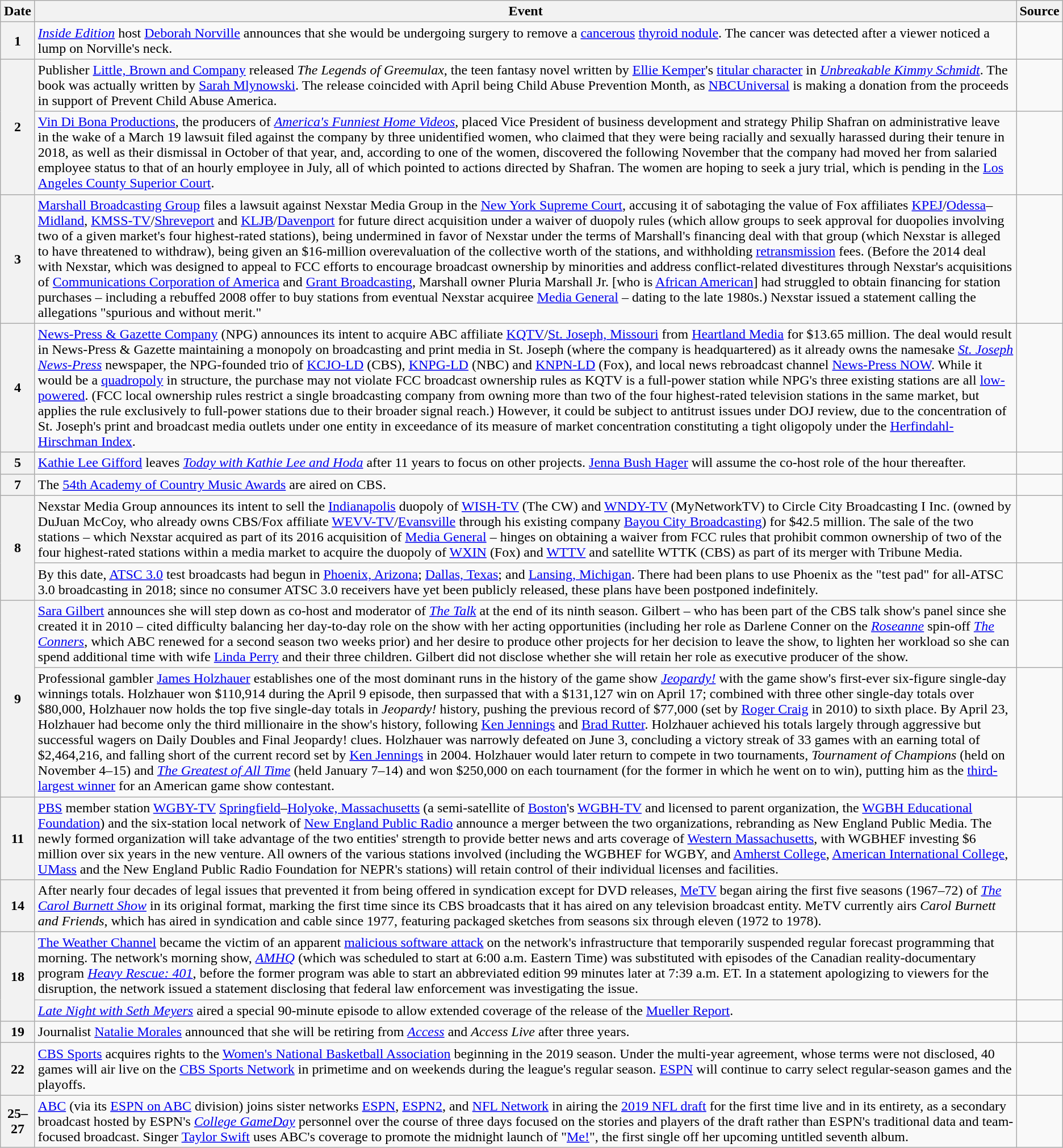<table class="wikitable">
<tr>
<th>Date</th>
<th>Event</th>
<th>Source</th>
</tr>
<tr>
<th>1</th>
<td><em><a href='#'>Inside Edition</a></em> host <a href='#'>Deborah Norville</a> announces that she would be undergoing surgery to remove a <a href='#'>cancerous</a> <a href='#'>thyroid nodule</a>. The cancer was detected after a viewer noticed a lump on Norville's neck.</td>
<td></td>
</tr>
<tr>
<th rowspan="2">2</th>
<td>Publisher <a href='#'>Little, Brown and Company</a> released <em>The Legends of Greemulax</em>, the teen fantasy novel written by <a href='#'>Ellie Kemper</a>'s <a href='#'>titular character</a> in <em><a href='#'>Unbreakable Kimmy Schmidt</a></em>. The book was actually written by <a href='#'>Sarah Mlynowski</a>. The release coincided with April being Child Abuse Prevention Month, as <a href='#'>NBCUniversal</a> is making a donation from the proceeds in support of Prevent Child Abuse America.</td>
<td></td>
</tr>
<tr>
<td><a href='#'>Vin Di Bona Productions</a>, the producers of <em><a href='#'>America's Funniest Home Videos</a></em>, placed Vice President of business development and strategy Philip Shafran on administrative leave in the wake of a March 19 lawsuit filed against the company by three unidentified women, who claimed that they were being racially and sexually harassed during their tenure in 2018, as well as their dismissal in October of that year, and, according to one of the women, discovered the following November that the company had moved her from salaried employee status to that of an hourly employee in July, all of which pointed to actions directed by Shafran. The women are hoping to seek a jury trial, which is pending in the <a href='#'>Los Angeles County Superior Court</a>.</td>
<td></td>
</tr>
<tr>
<th>3</th>
<td><a href='#'>Marshall Broadcasting Group</a> files a lawsuit against Nexstar Media Group in the <a href='#'>New York Supreme Court</a>, accusing it of sabotaging the value of Fox affiliates <a href='#'>KPEJ</a>/<a href='#'>Odessa</a>–<a href='#'>Midland</a>, <a href='#'>KMSS-TV</a>/<a href='#'>Shreveport</a> and <a href='#'>KLJB</a>/<a href='#'>Davenport</a> for future direct acquisition under a waiver of duopoly rules (which allow groups to seek approval for duopolies involving two of a given market's four highest-rated stations), being undermined in favor of Nexstar under the terms of Marshall's financing deal with that group (which Nexstar is alleged to have threatened to withdraw), being given an $16-million overevaluation of the collective worth of the stations, and withholding <a href='#'>retransmission</a> fees. (Before the 2014 deal with Nexstar, which was designed to appeal to FCC efforts to encourage broadcast ownership by minorities and address conflict-related divestitures through Nexstar's acquisitions of <a href='#'>Communications Corporation of America</a> and <a href='#'>Grant Broadcasting</a>, Marshall owner Pluria Marshall Jr. [who is <a href='#'>African American</a>] had struggled to obtain financing for station purchases – including a rebuffed 2008 offer to buy stations from eventual Nexstar acquiree <a href='#'>Media General</a> – dating to the late 1980s.) Nexstar issued a statement calling the allegations "spurious and without merit."</td>
<td></td>
</tr>
<tr>
<th>4</th>
<td><a href='#'>News-Press & Gazette Company</a> (NPG) announces its intent to acquire ABC affiliate <a href='#'>KQTV</a>/<a href='#'>St. Joseph, Missouri</a> from <a href='#'>Heartland Media</a> for $13.65 million. The deal would result in News-Press & Gazette maintaining a monopoly on broadcasting and print media in St. Joseph (where the company is headquartered) as it already owns the namesake <em><a href='#'>St. Joseph News-Press</a></em> newspaper, the NPG-founded trio of <a href='#'>KCJO-LD</a> (CBS), <a href='#'>KNPG-LD</a> (NBC) and <a href='#'>KNPN-LD</a> (Fox), and local news rebroadcast channel <a href='#'>News-Press NOW</a>. While it would be a <a href='#'>quadropoly</a> in structure, the purchase may not violate FCC broadcast ownership rules as KQTV is a full-power station while NPG's three existing stations are all <a href='#'>low-powered</a>. (FCC local ownership rules restrict a single broadcasting company from owning more than two of the four highest-rated television stations in the same market, but applies the rule exclusively to full-power stations due to their broader signal reach.) However, it could be subject to antitrust issues under DOJ review, due to the concentration of St. Joseph's print and broadcast media outlets under one entity in exceedance of its measure of market concentration constituting a tight oligopoly under the <a href='#'>Herfindahl-Hirschman Index</a>.</td>
<td></td>
</tr>
<tr>
<th>5</th>
<td><a href='#'>Kathie Lee Gifford</a> leaves <em><a href='#'>Today with Kathie Lee and Hoda</a></em> after 11 years to focus on other projects. <a href='#'>Jenna Bush Hager</a> will assume the co-host role of the hour thereafter.</td>
<td><br></td>
</tr>
<tr>
<th>7</th>
<td>The <a href='#'>54th Academy of Country Music Awards</a> are aired on CBS.</td>
<td></td>
</tr>
<tr>
<th rowspan=2>8</th>
<td>Nexstar Media Group announces its intent to sell the <a href='#'>Indianapolis</a> duopoly of <a href='#'>WISH-TV</a> (The CW) and <a href='#'>WNDY-TV</a> (MyNetworkTV) to Circle City Broadcasting I Inc. (owned by DuJuan McCoy, who already owns CBS/Fox affiliate <a href='#'>WEVV-TV</a>/<a href='#'>Evansville</a> through his existing company <a href='#'>Bayou City Broadcasting</a>) for $42.5 million. The sale of the two stations – which Nexstar acquired as part of its 2016 acquisition of <a href='#'>Media General</a> – hinges on obtaining a waiver from FCC rules that prohibit common ownership of two of the four highest-rated stations within a media market to acquire the duopoly of <a href='#'>WXIN</a> (Fox) and <a href='#'>WTTV</a> and satellite WTTK (CBS) as part of its merger with Tribune Media.</td>
<td></td>
</tr>
<tr>
<td>By this date, <a href='#'>ATSC 3.0</a> test broadcasts had begun in <a href='#'>Phoenix, Arizona</a>; <a href='#'>Dallas, Texas</a>; and <a href='#'>Lansing, Michigan</a>. There had been plans to use Phoenix as the "test pad" for all-ATSC 3.0 broadcasting in 2018; since no consumer ATSC 3.0 receivers have yet been publicly released, these plans have been postponed indefinitely.</td>
<td></td>
</tr>
<tr>
<th rowspan=2>9</th>
<td><a href='#'>Sara Gilbert</a> announces she will step down as co-host and moderator of <em><a href='#'>The Talk</a></em> at the end of its ninth season. Gilbert – who has been part of the CBS talk show's panel since she created it in 2010 – cited difficulty balancing her day-to-day role on the show with her acting opportunities (including her role as Darlene Conner on the <em><a href='#'>Roseanne</a></em> spin-off <em><a href='#'>The Conners</a></em>, which ABC renewed for a second season two weeks prior) and her desire to produce other projects for her decision to leave the show, to lighten her workload so she can spend additional time with wife <a href='#'>Linda Perry</a> and their three children. Gilbert did not disclose whether she will retain her role as executive producer of the show.</td>
<td></td>
</tr>
<tr>
<td>Professional gambler <a href='#'>James Holzhauer</a> establishes one of the most dominant runs in the history of the game show <em><a href='#'>Jeopardy!</a></em> with the game show's first-ever six-figure single-day winnings totals. Holzhauer won $110,914 during the April 9 episode, then surpassed that with a $131,127 win on April 17; combined with three other single-day totals over $80,000, Holzhauer now holds the top five single-day totals in <em>Jeopardy!</em> history, pushing the previous record of $77,000 (set by <a href='#'>Roger Craig</a> in 2010) to sixth place. By April 23, Holzhauer had become only the third millionaire in the show's history, following <a href='#'>Ken Jennings</a> and <a href='#'>Brad Rutter</a>. Holzhauer achieved his totals largely through aggressive but successful wagers on Daily Doubles and Final Jeopardy! clues. Holzhauer was narrowly defeated on June 3, concluding a victory streak of 33 games with an earning total of $2,464,216, and falling short of the current record set by <a href='#'>Ken Jennings</a> in 2004. Holzhauer would later return to compete in two tournaments, <em>Tournament of Champions</em> (held on November 4–15) and <em><a href='#'>The Greatest of All Time</a></em> (held January 7–14) and won $250,000 on each tournament (for the former in which he went on to win), putting him as the <a href='#'>third-largest winner</a> for an American game show contestant.</td>
<td><br><br></td>
</tr>
<tr>
<th>11</th>
<td><a href='#'>PBS</a> member station <a href='#'>WGBY-TV</a> <a href='#'>Springfield</a>–<a href='#'>Holyoke, Massachusetts</a> (a semi-satellite of <a href='#'>Boston</a>'s <a href='#'>WGBH-TV</a> and licensed to parent organization, the <a href='#'>WGBH Educational Foundation</a>) and the six-station local network of <a href='#'>New England Public Radio</a> announce a merger between the two organizations, rebranding as New England Public Media. The newly formed organization will take advantage of the two entities' strength to provide better news and arts coverage of <a href='#'>Western Massachusetts</a>, with WGBHEF investing $6 million over six years in the new venture. All owners of the various stations involved (including the WGBHEF for WGBY, and <a href='#'>Amherst College</a>, <a href='#'>American International College</a>, <a href='#'>UMass</a> and the New England Public Radio Foundation for NEPR's stations) will retain control of their individual licenses and facilities.</td>
<td><br></td>
</tr>
<tr>
<th>14</th>
<td>After nearly four decades of legal issues that prevented it from being offered in syndication except for DVD releases, <a href='#'>MeTV</a> began airing the first five seasons (1967–72) of <em><a href='#'>The Carol Burnett Show</a></em> in its original format, marking the first time since its CBS broadcasts that it has aired on any television broadcast entity. MeTV currently airs <em>Carol Burnett and Friends</em>, which has aired in syndication and cable since 1977, featuring packaged sketches from seasons six through eleven (1972 to 1978).</td>
<td></td>
</tr>
<tr>
<th rowspan=2>18</th>
<td><a href='#'>The Weather Channel</a> became the victim of an apparent <a href='#'>malicious software attack</a> on the network's infrastructure that temporarily suspended regular forecast programming that morning. The network's morning show, <em><a href='#'>AMHQ</a></em> (which was scheduled to start at 6:00 a.m. Eastern Time) was substituted with episodes of the Canadian reality-documentary program <em><a href='#'>Heavy Rescue: 401</a></em>, before the former program was able to start an abbreviated edition 99 minutes later at 7:39 a.m. ET. In a statement apologizing to viewers for the disruption, the network issued a statement disclosing that federal law enforcement was investigating the issue.</td>
<td></td>
</tr>
<tr>
<td><em><a href='#'>Late Night with Seth Meyers</a></em> aired a special 90-minute episode to allow extended coverage of the release of the <a href='#'>Mueller Report</a>.</td>
<td></td>
</tr>
<tr>
<th>19</th>
<td>Journalist <a href='#'>Natalie Morales</a> announced that she will be retiring from <em><a href='#'>Access</a></em> and <em>Access Live</em> after three years.</td>
<td></td>
</tr>
<tr>
<th>22</th>
<td><a href='#'>CBS Sports</a> acquires rights to the <a href='#'>Women's National Basketball Association</a> beginning in the 2019 season. Under the multi-year agreement, whose terms were not disclosed, 40 games will air live on the <a href='#'>CBS Sports Network</a> in primetime and on weekends during the league's regular season. <a href='#'>ESPN</a> will continue to carry select regular-season games and the playoffs.</td>
<td></td>
</tr>
<tr>
<th>25–27</th>
<td><a href='#'>ABC</a> (via its <a href='#'>ESPN on ABC</a> division) joins sister networks <a href='#'>ESPN</a>, <a href='#'>ESPN2</a>, and <a href='#'>NFL Network</a> in airing the <a href='#'>2019 NFL draft</a> for the first time live and in its entirety, as a secondary broadcast hosted by ESPN's <em><a href='#'>College GameDay</a></em> personnel over the course of three days focused on the stories and players of the draft rather than ESPN's traditional data and team-focused broadcast. Singer <a href='#'>Taylor Swift</a> uses ABC's coverage to promote the midnight launch of "<a href='#'>Me!</a>", the first single off her upcoming untitled seventh album.</td>
<td></td>
</tr>
</table>
